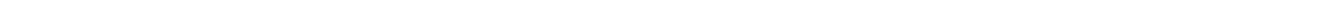<table style="width:88%; text-align:center;">
<tr style="color:white;">
<td style="background:"><strong>2</strong></td>
<td style="background:"><strong>45</strong></td>
<td style="background:"><strong>2</strong></td>
<td style="background:"><strong>3</strong></td>
<td style="background:"><strong>52</strong></td>
</tr>
</table>
